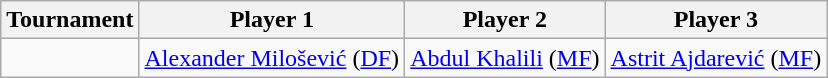<table class="wikitable">
<tr>
<th>Tournament</th>
<th>Player 1</th>
<th>Player 2</th>
<th>Player 3</th>
</tr>
<tr>
<td></td>
<td><a href='#'>Alexander Milošević</a> (<a href='#'>DF</a>)</td>
<td><a href='#'>Abdul Khalili</a> (<a href='#'>MF</a>)</td>
<td><a href='#'>Astrit Ajdarević</a> (<a href='#'>MF</a>)</td>
</tr>
</table>
